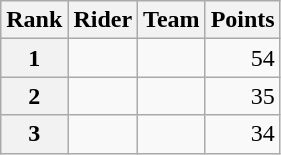<table class="wikitable">
<tr>
<th scope="col">Rank</th>
<th scope="col">Rider</th>
<th scope="col">Team</th>
<th scope="col">Points</th>
</tr>
<tr>
<th scope="row">1</th>
<td> </td>
<td></td>
<td style="text-align:right;">54</td>
</tr>
<tr>
<th scope="row">2</th>
<td></td>
<td></td>
<td style="text-align:right;">35</td>
</tr>
<tr>
<th scope="row">3</th>
<td></td>
<td></td>
<td style="text-align:right;">34</td>
</tr>
</table>
